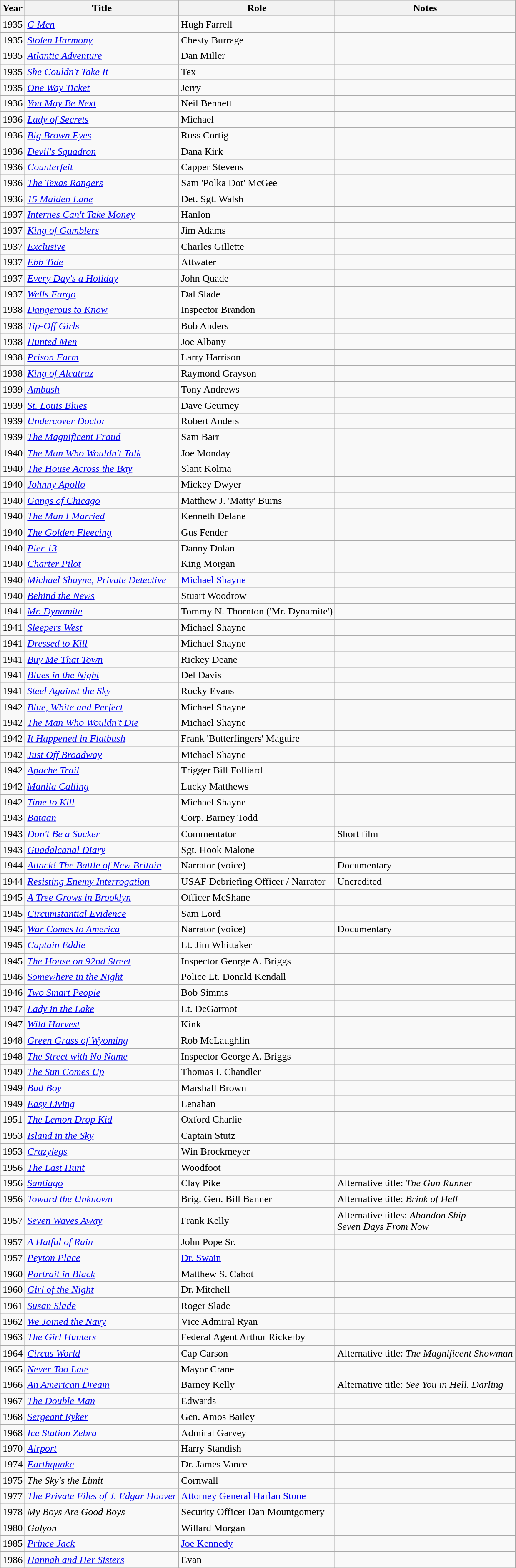<table class="wikitable sortable">
<tr>
<th>Year</th>
<th>Title</th>
<th>Role</th>
<th class="unsortable">Notes</th>
</tr>
<tr>
<td>1935</td>
<td><em><a href='#'>G Men</a></em></td>
<td>Hugh Farrell</td>
<td></td>
</tr>
<tr>
<td>1935</td>
<td><em><a href='#'>Stolen Harmony</a></em></td>
<td>Chesty Burrage</td>
<td></td>
</tr>
<tr>
<td>1935</td>
<td><em><a href='#'>Atlantic Adventure</a></em></td>
<td>Dan Miller</td>
<td></td>
</tr>
<tr>
<td>1935</td>
<td><em><a href='#'>She Couldn't Take It</a></em></td>
<td>Tex</td>
<td></td>
</tr>
<tr>
<td>1935</td>
<td><em><a href='#'>One Way Ticket</a></em></td>
<td>Jerry</td>
<td></td>
</tr>
<tr>
<td>1936</td>
<td><em><a href='#'>You May Be Next</a></em></td>
<td>Neil Bennett</td>
<td></td>
</tr>
<tr>
<td>1936</td>
<td><em><a href='#'>Lady of Secrets</a></em></td>
<td>Michael</td>
<td></td>
</tr>
<tr>
<td>1936</td>
<td><em><a href='#'>Big Brown Eyes</a></em></td>
<td>Russ Cortig</td>
<td></td>
</tr>
<tr>
<td>1936</td>
<td><em><a href='#'>Devil's Squadron</a></em></td>
<td>Dana Kirk</td>
<td></td>
</tr>
<tr>
<td>1936</td>
<td><em><a href='#'>Counterfeit</a></em></td>
<td>Capper Stevens</td>
<td></td>
</tr>
<tr>
<td>1936</td>
<td><em><a href='#'>The Texas Rangers</a></em></td>
<td>Sam 'Polka Dot' McGee</td>
<td></td>
</tr>
<tr>
<td>1936</td>
<td><em><a href='#'>15 Maiden Lane</a></em></td>
<td>Det. Sgt. Walsh</td>
<td></td>
</tr>
<tr>
<td>1937</td>
<td><em><a href='#'>Internes Can't Take Money</a></em></td>
<td>Hanlon</td>
<td></td>
</tr>
<tr>
<td>1937</td>
<td><em><a href='#'>King of Gamblers</a></em></td>
<td>Jim Adams</td>
<td></td>
</tr>
<tr>
<td>1937</td>
<td><em><a href='#'>Exclusive</a></em></td>
<td>Charles Gillette</td>
<td></td>
</tr>
<tr>
<td>1937</td>
<td><em><a href='#'>Ebb Tide</a></em></td>
<td>Attwater</td>
<td></td>
</tr>
<tr>
<td>1937</td>
<td><em><a href='#'>Every Day's a Holiday</a></em></td>
<td>John Quade</td>
<td></td>
</tr>
<tr>
<td>1937</td>
<td><em><a href='#'>Wells Fargo</a></em></td>
<td>Dal Slade</td>
<td></td>
</tr>
<tr>
<td>1938</td>
<td><em><a href='#'>Dangerous to Know</a></em></td>
<td>Inspector Brandon</td>
<td></td>
</tr>
<tr>
<td>1938</td>
<td><em><a href='#'>Tip-Off Girls</a></em></td>
<td>Bob Anders</td>
<td></td>
</tr>
<tr>
<td>1938</td>
<td><em><a href='#'>Hunted Men</a></em></td>
<td>Joe Albany</td>
<td></td>
</tr>
<tr>
<td>1938</td>
<td><em><a href='#'>Prison Farm</a></em></td>
<td>Larry Harrison</td>
<td></td>
</tr>
<tr>
<td>1938</td>
<td><em><a href='#'>King of Alcatraz</a></em></td>
<td>Raymond Grayson</td>
<td></td>
</tr>
<tr>
<td>1939</td>
<td><em><a href='#'>Ambush</a></em></td>
<td>Tony Andrews</td>
<td></td>
</tr>
<tr>
<td>1939</td>
<td><em><a href='#'>St. Louis Blues</a></em></td>
<td>Dave Geurney</td>
<td></td>
</tr>
<tr>
<td>1939</td>
<td><em><a href='#'>Undercover Doctor</a></em></td>
<td>Robert Anders</td>
<td></td>
</tr>
<tr>
<td>1939</td>
<td><em><a href='#'>The Magnificent Fraud</a></em></td>
<td>Sam Barr</td>
<td></td>
</tr>
<tr>
<td>1940</td>
<td><em><a href='#'>The Man Who Wouldn't Talk</a></em></td>
<td>Joe Monday</td>
<td></td>
</tr>
<tr>
<td>1940</td>
<td><em><a href='#'>The House Across the Bay</a></em></td>
<td>Slant Kolma</td>
<td></td>
</tr>
<tr>
<td>1940</td>
<td><em><a href='#'>Johnny Apollo</a></em></td>
<td>Mickey Dwyer</td>
<td></td>
</tr>
<tr>
<td>1940</td>
<td><em><a href='#'>Gangs of Chicago</a></em></td>
<td>Matthew J. 'Matty' Burns</td>
<td></td>
</tr>
<tr>
<td>1940</td>
<td><em><a href='#'>The Man I Married</a></em></td>
<td>Kenneth Delane</td>
<td></td>
</tr>
<tr>
<td>1940</td>
<td><em><a href='#'>The Golden Fleecing</a></em></td>
<td>Gus Fender</td>
<td></td>
</tr>
<tr>
<td>1940</td>
<td><em><a href='#'>Pier 13</a></em></td>
<td>Danny Dolan</td>
<td></td>
</tr>
<tr>
<td>1940</td>
<td><em><a href='#'>Charter Pilot</a></em></td>
<td>King Morgan</td>
<td></td>
</tr>
<tr>
<td>1940</td>
<td><em><a href='#'>Michael Shayne, Private Detective</a></em></td>
<td><a href='#'>Michael Shayne</a></td>
<td></td>
</tr>
<tr>
<td>1940</td>
<td><em><a href='#'>Behind the News</a></em></td>
<td>Stuart Woodrow</td>
<td></td>
</tr>
<tr>
<td>1941</td>
<td><em><a href='#'>Mr. Dynamite</a></em></td>
<td>Tommy N. Thornton ('Mr. Dynamite')</td>
<td></td>
</tr>
<tr>
<td>1941</td>
<td><em><a href='#'>Sleepers West</a></em></td>
<td>Michael Shayne</td>
<td></td>
</tr>
<tr>
<td>1941</td>
<td><em><a href='#'>Dressed to Kill</a></em></td>
<td>Michael Shayne</td>
<td></td>
</tr>
<tr>
<td>1941</td>
<td><em><a href='#'>Buy Me That Town</a></em></td>
<td>Rickey Deane</td>
<td></td>
</tr>
<tr>
<td>1941</td>
<td><em><a href='#'>Blues in the Night</a></em></td>
<td>Del Davis</td>
<td></td>
</tr>
<tr>
<td>1941</td>
<td><em><a href='#'>Steel Against the Sky</a></em></td>
<td>Rocky Evans</td>
<td></td>
</tr>
<tr>
<td>1942</td>
<td><em><a href='#'>Blue, White and Perfect</a></em></td>
<td>Michael Shayne</td>
<td></td>
</tr>
<tr>
<td>1942</td>
<td><em><a href='#'>The Man Who Wouldn't Die</a></em></td>
<td>Michael Shayne</td>
<td></td>
</tr>
<tr>
<td>1942</td>
<td><em><a href='#'>It Happened in Flatbush</a></em></td>
<td>Frank 'Butterfingers' Maguire</td>
<td></td>
</tr>
<tr>
<td>1942</td>
<td><em><a href='#'>Just Off Broadway</a></em></td>
<td>Michael Shayne</td>
<td></td>
</tr>
<tr>
<td>1942</td>
<td><em><a href='#'>Apache Trail</a></em></td>
<td>Trigger Bill Folliard</td>
<td></td>
</tr>
<tr>
<td>1942</td>
<td><em><a href='#'>Manila Calling</a></em></td>
<td>Lucky Matthews</td>
<td></td>
</tr>
<tr>
<td>1942</td>
<td><em><a href='#'>Time to Kill</a></em></td>
<td>Michael Shayne</td>
<td></td>
</tr>
<tr>
<td>1943</td>
<td><em><a href='#'>Bataan</a></em></td>
<td>Corp. Barney Todd</td>
<td></td>
</tr>
<tr>
<td>1943</td>
<td><em><a href='#'>Don't Be a Sucker</a></em></td>
<td>Commentator</td>
<td>Short film</td>
</tr>
<tr>
<td>1943</td>
<td><em><a href='#'>Guadalcanal Diary</a></em></td>
<td>Sgt. Hook Malone</td>
<td></td>
</tr>
<tr>
<td>1944</td>
<td><em><a href='#'>Attack! The Battle of New Britain</a></em></td>
<td>Narrator (voice)</td>
<td>Documentary</td>
</tr>
<tr>
<td>1944</td>
<td><em><a href='#'>Resisting Enemy Interrogation</a></em></td>
<td>USAF Debriefing Officer / Narrator</td>
<td>Uncredited</td>
</tr>
<tr>
<td>1945</td>
<td><em><a href='#'>A Tree Grows in Brooklyn</a></em></td>
<td>Officer McShane</td>
<td></td>
</tr>
<tr>
<td>1945</td>
<td><em><a href='#'>Circumstantial Evidence</a></em></td>
<td>Sam Lord</td>
<td></td>
</tr>
<tr>
<td>1945</td>
<td><em><a href='#'>War Comes to America</a></em></td>
<td>Narrator (voice)</td>
<td>Documentary</td>
</tr>
<tr>
<td>1945</td>
<td><em><a href='#'>Captain Eddie</a></em></td>
<td>Lt. Jim Whittaker</td>
<td></td>
</tr>
<tr>
<td>1945</td>
<td><em><a href='#'>The House on 92nd Street</a></em></td>
<td>Inspector George A. Briggs</td>
<td></td>
</tr>
<tr>
<td>1946</td>
<td><em><a href='#'>Somewhere in the Night</a></em></td>
<td>Police Lt. Donald Kendall</td>
<td></td>
</tr>
<tr>
<td>1946</td>
<td><em><a href='#'>Two Smart People</a></em></td>
<td>Bob Simms</td>
<td></td>
</tr>
<tr>
<td>1947</td>
<td><em><a href='#'>Lady in the Lake</a></em></td>
<td>Lt. DeGarmot</td>
<td></td>
</tr>
<tr>
<td>1947</td>
<td><em><a href='#'>Wild Harvest</a></em></td>
<td>Kink</td>
<td></td>
</tr>
<tr>
<td>1948</td>
<td><em><a href='#'>Green Grass of Wyoming</a></em></td>
<td>Rob McLaughlin</td>
<td></td>
</tr>
<tr>
<td>1948</td>
<td><em><a href='#'>The Street with No Name</a></em></td>
<td>Inspector George A. Briggs</td>
<td></td>
</tr>
<tr>
<td>1949</td>
<td><em><a href='#'>The Sun Comes Up</a></em></td>
<td>Thomas I. Chandler</td>
<td></td>
</tr>
<tr>
<td>1949</td>
<td><em><a href='#'>Bad Boy</a></em></td>
<td>Marshall Brown</td>
<td></td>
</tr>
<tr>
<td>1949</td>
<td><em><a href='#'>Easy Living</a></em></td>
<td>Lenahan</td>
<td></td>
</tr>
<tr>
<td>1951</td>
<td><em><a href='#'>The Lemon Drop Kid</a></em></td>
<td>Oxford Charlie</td>
<td></td>
</tr>
<tr>
<td>1953</td>
<td><em><a href='#'>Island in the Sky</a></em></td>
<td>Captain Stutz</td>
<td></td>
</tr>
<tr>
<td>1953</td>
<td><em><a href='#'>Crazylegs</a></em></td>
<td>Win Brockmeyer</td>
<td></td>
</tr>
<tr>
<td>1956</td>
<td><em><a href='#'>The Last Hunt</a></em></td>
<td>Woodfoot</td>
<td></td>
</tr>
<tr>
<td>1956</td>
<td><em><a href='#'>Santiago</a></em></td>
<td>Clay Pike</td>
<td>Alternative title: <em>The Gun Runner</em></td>
</tr>
<tr>
<td>1956</td>
<td><em><a href='#'>Toward the Unknown</a></em></td>
<td>Brig. Gen. Bill Banner</td>
<td>Alternative title: <em>Brink of Hell</em></td>
</tr>
<tr>
<td>1957</td>
<td><em><a href='#'>Seven Waves Away</a></em></td>
<td>Frank Kelly</td>
<td>Alternative titles: <em>Abandon Ship</em><br><em>Seven Days From Now</em></td>
</tr>
<tr>
<td>1957</td>
<td><em><a href='#'>A Hatful of Rain</a></em></td>
<td>John Pope Sr.</td>
<td></td>
</tr>
<tr>
<td>1957</td>
<td><em><a href='#'>Peyton Place</a></em></td>
<td><a href='#'>Dr. Swain</a></td>
<td></td>
</tr>
<tr>
<td>1960</td>
<td><em><a href='#'>Portrait in Black</a></em></td>
<td>Matthew S. Cabot</td>
<td></td>
</tr>
<tr>
<td>1960</td>
<td><em><a href='#'>Girl of the Night</a></em></td>
<td>Dr. Mitchell</td>
<td></td>
</tr>
<tr>
<td>1961</td>
<td><em><a href='#'>Susan Slade</a></em></td>
<td>Roger Slade</td>
<td></td>
</tr>
<tr>
<td>1962</td>
<td><em><a href='#'>We Joined the Navy</a></em></td>
<td>Vice Admiral Ryan</td>
<td></td>
</tr>
<tr>
<td>1963</td>
<td><em><a href='#'>The Girl Hunters</a></em></td>
<td>Federal Agent Arthur Rickerby</td>
<td></td>
</tr>
<tr>
<td>1964</td>
<td><em><a href='#'>Circus World</a></em></td>
<td>Cap Carson</td>
<td>Alternative title: <em>The Magnificent Showman</em></td>
</tr>
<tr>
<td>1965</td>
<td><em><a href='#'>Never Too Late</a></em></td>
<td>Mayor Crane</td>
<td></td>
</tr>
<tr>
<td>1966</td>
<td><em><a href='#'>An American Dream</a></em></td>
<td>Barney Kelly</td>
<td>Alternative title: <em>See You in Hell, Darling</em></td>
</tr>
<tr>
<td>1967</td>
<td><em><a href='#'>The Double Man</a></em></td>
<td>Edwards</td>
<td></td>
</tr>
<tr>
<td>1968</td>
<td><em><a href='#'>Sergeant Ryker</a></em></td>
<td>Gen. Amos Bailey</td>
<td></td>
</tr>
<tr>
<td>1968</td>
<td><em><a href='#'>Ice Station Zebra</a></em></td>
<td>Admiral Garvey</td>
<td></td>
</tr>
<tr>
<td>1970</td>
<td><em><a href='#'>Airport</a></em></td>
<td>Harry Standish</td>
<td></td>
</tr>
<tr>
<td>1974</td>
<td><em><a href='#'>Earthquake</a></em></td>
<td>Dr. James Vance</td>
<td></td>
</tr>
<tr>
<td>1975</td>
<td><em>The Sky's the Limit</em></td>
<td>Cornwall</td>
<td></td>
</tr>
<tr>
<td>1977</td>
<td><em><a href='#'>The Private Files of J. Edgar Hoover</a></em></td>
<td><a href='#'>Attorney General Harlan Stone</a></td>
<td></td>
</tr>
<tr>
<td>1978</td>
<td><em>My Boys Are Good Boys</em></td>
<td>Security Officer Dan Mountgomery</td>
<td></td>
</tr>
<tr>
<td>1980</td>
<td><em>Galyon</em></td>
<td>Willard Morgan</td>
<td></td>
</tr>
<tr>
<td>1985</td>
<td><em><a href='#'>Prince Jack</a></em></td>
<td><a href='#'>Joe Kennedy</a></td>
<td></td>
</tr>
<tr>
<td>1986</td>
<td><em><a href='#'>Hannah and Her Sisters</a></em></td>
<td>Evan</td>
<td></td>
</tr>
</table>
